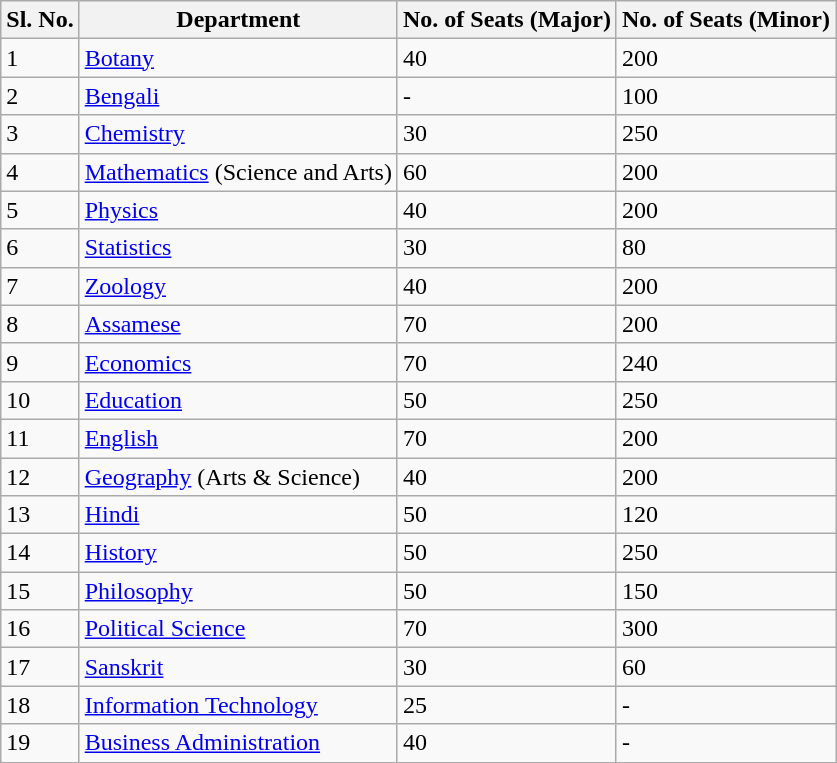<table class="wikitable">
<tr>
<th>Sl. No.</th>
<th>Department</th>
<th>No. of Seats (Major)</th>
<th>No. of Seats (Minor)</th>
</tr>
<tr>
<td>1</td>
<td><a href='#'>Botany</a></td>
<td>40</td>
<td>200</td>
</tr>
<tr>
<td>2</td>
<td><a href='#'>Bengali</a></td>
<td>-</td>
<td>100</td>
</tr>
<tr>
<td>3</td>
<td><a href='#'>Chemistry</a></td>
<td>30</td>
<td>250</td>
</tr>
<tr>
<td>4</td>
<td><a href='#'>Mathematics</a> (Science and Arts)</td>
<td>60</td>
<td>200</td>
</tr>
<tr>
<td>5</td>
<td><a href='#'>Physics</a></td>
<td>40</td>
<td>200</td>
</tr>
<tr>
<td>6</td>
<td><a href='#'>Statistics</a></td>
<td>30</td>
<td>80</td>
</tr>
<tr>
<td>7</td>
<td><a href='#'>Zoology</a></td>
<td>40</td>
<td>200</td>
</tr>
<tr>
<td>8</td>
<td><a href='#'>Assamese</a></td>
<td>70</td>
<td>200</td>
</tr>
<tr>
<td>9</td>
<td><a href='#'>Economics</a></td>
<td>70</td>
<td>240</td>
</tr>
<tr>
<td>10</td>
<td><a href='#'>Education</a></td>
<td>50</td>
<td>250</td>
</tr>
<tr>
<td>11</td>
<td><a href='#'>English</a></td>
<td>70</td>
<td>200</td>
</tr>
<tr>
<td>12</td>
<td><a href='#'>Geography</a> (Arts & Science)</td>
<td>40</td>
<td>200</td>
</tr>
<tr>
<td>13</td>
<td><a href='#'>Hindi</a></td>
<td>50</td>
<td>120</td>
</tr>
<tr>
<td>14</td>
<td><a href='#'>History</a></td>
<td>50</td>
<td>250</td>
</tr>
<tr>
<td>15</td>
<td><a href='#'>Philosophy</a></td>
<td>50</td>
<td>150</td>
</tr>
<tr>
<td>16</td>
<td><a href='#'>Political Science</a></td>
<td>70</td>
<td>300</td>
</tr>
<tr>
<td>17</td>
<td><a href='#'>Sanskrit</a></td>
<td>30</td>
<td>60</td>
</tr>
<tr>
<td>18</td>
<td><a href='#'>Information Technology</a></td>
<td>25</td>
<td>-</td>
</tr>
<tr>
<td>19</td>
<td><a href='#'>Business Administration</a></td>
<td>40</td>
<td>-</td>
</tr>
</table>
